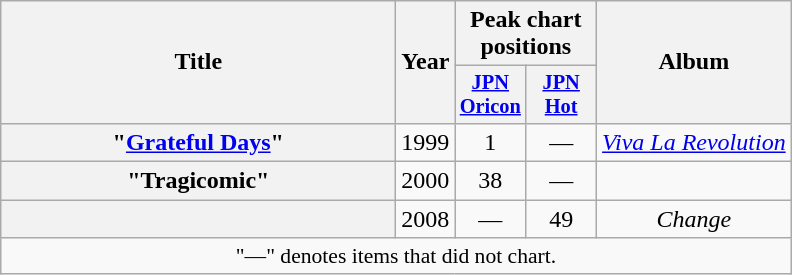<table class="wikitable plainrowheaders" style="text-align:center;">
<tr>
<th scope="col" rowspan="2" style="width:16em;">Title</th>
<th scope="col" rowspan="2">Year</th>
<th scope="col" colspan="2">Peak chart positions</th>
<th scope="col" rowspan="2">Album</th>
</tr>
<tr>
<th style="width:3em;font-size:85%"><a href='#'>JPN<br>Oricon</a><br></th>
<th style="width:3em;font-size:85%"><a href='#'>JPN<br>Hot</a><br></th>
</tr>
<tr>
<th scope="row">"<a href='#'>Grateful Days</a>"<br></th>
<td>1999</td>
<td>1</td>
<td>—</td>
<td><em><a href='#'>Viva La Revolution</a></em></td>
</tr>
<tr>
<th scope="row">"Tragicomic"<br></th>
<td>2000</td>
<td>38</td>
<td>—</td>
<td></td>
</tr>
<tr>
<th scope="row"><br></th>
<td>2008</td>
<td>—</td>
<td>49</td>
<td><em>Change</em></td>
</tr>
<tr>
<td colspan="12" align="center" style="font-size:90%;">"—" denotes items that did not chart.</td>
</tr>
</table>
